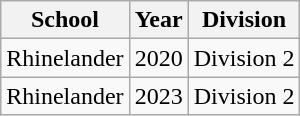<table class="wikitable">
<tr>
<th>School</th>
<th>Year</th>
<th>Division</th>
</tr>
<tr>
<td>Rhinelander</td>
<td>2020</td>
<td>Division 2</td>
</tr>
<tr>
<td>Rhinelander</td>
<td>2023</td>
<td>Division 2</td>
</tr>
</table>
